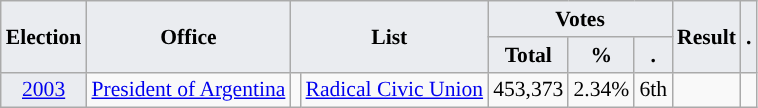<table class="wikitable" style="font-size:90%; text-align:center;">
<tr>
<th style="background-color:#EAECF0;" rowspan=2>Election</th>
<th style="background-color:#EAECF0;" rowspan=2>Office</th>
<th style="background-color:#EAECF0;" colspan=2 rowspan=2>List</th>
<th style="background-color:#EAECF0;" colspan=3>Votes</th>
<th style="background-color:#EAECF0;" rowspan=2>Result</th>
<th style="background-color:#EAECF0;" rowspan=2>.</th>
</tr>
<tr>
<th style="background-color:#EAECF0;">Total</th>
<th style="background-color:#EAECF0;">%</th>
<th style="background-color:#EAECF0;">.</th>
</tr>
<tr>
<td style="background-color:#EAECF0;"><a href='#'>2003</a></td>
<td><a href='#'>President of Argentina</a></td>
<td style="background-color:"></td>
<td><a href='#'>Radical Civic Union</a></td>
<td>453,373</td>
<td>2.34%</td>
<td>6th</td>
<td></td>
<td></td>
</tr>
</table>
